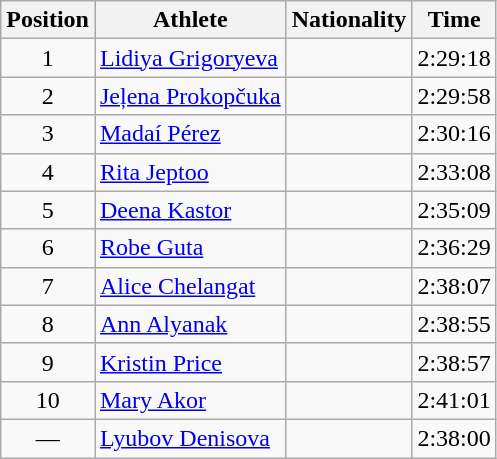<table class="wikitable sortable">
<tr>
<th>Position</th>
<th>Athlete</th>
<th>Nationality</th>
<th>Time</th>
</tr>
<tr>
<td style="text-align:center">1</td>
<td><a href='#'>Lidiya Grigoryeva</a></td>
<td></td>
<td>2:29:18</td>
</tr>
<tr>
<td style="text-align:center">2</td>
<td><a href='#'>Jeļena Prokopčuka</a></td>
<td></td>
<td>2:29:58</td>
</tr>
<tr>
<td style="text-align:center">3</td>
<td><a href='#'>Madaí Pérez</a></td>
<td></td>
<td>2:30:16</td>
</tr>
<tr>
<td style="text-align:center">4</td>
<td><a href='#'>Rita Jeptoo</a></td>
<td></td>
<td>2:33:08</td>
</tr>
<tr>
<td style="text-align:center">5</td>
<td><a href='#'>Deena Kastor</a></td>
<td></td>
<td>2:35:09</td>
</tr>
<tr>
<td style="text-align:center">6</td>
<td><a href='#'>Robe Guta</a></td>
<td></td>
<td>2:36:29</td>
</tr>
<tr>
<td style="text-align:center">7</td>
<td><a href='#'>Alice Chelangat</a></td>
<td></td>
<td>2:38:07</td>
</tr>
<tr>
<td style="text-align:center">8</td>
<td><a href='#'>Ann Alyanak</a></td>
<td></td>
<td>2:38:55</td>
</tr>
<tr>
<td style="text-align:center">9</td>
<td><a href='#'>Kristin Price</a></td>
<td></td>
<td>2:38:57</td>
</tr>
<tr>
<td style="text-align:center">10</td>
<td><a href='#'>Mary Akor</a></td>
<td></td>
<td>2:41:01</td>
</tr>
<tr>
<td style="text-align:center">—</td>
<td><a href='#'>Lyubov Denisova</a></td>
<td></td>
<td>2:38:00 </td>
</tr>
</table>
